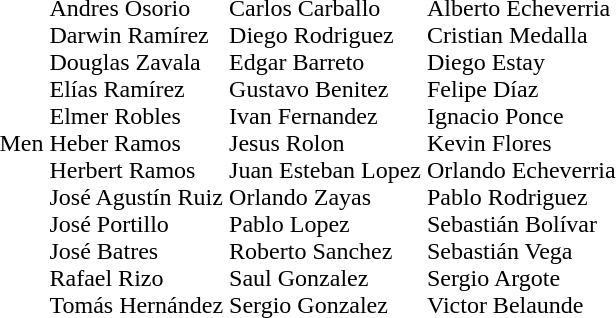<table>
<tr>
<td>Men</td>
<td nowrap><br>Andres Osorio<br>Darwin Ramírez<br>Douglas Zavala<br>Elías Ramírez<br>Elmer Robles<br>Heber Ramos<br>Herbert Ramos<br>José Agustín Ruiz<br>José Portillo<br>José Batres<br>Rafael Rizo<br>Tomás Hernández</td>
<td nowrap><br>Carlos Carballo<br>Diego Rodriguez<br>Edgar Barreto<br>Gustavo Benitez<br>Ivan Fernandez<br>Jesus Rolon<br>Juan Esteban Lopez<br>Orlando Zayas<br>Pablo Lopez<br>Roberto Sanchez<br>Saul Gonzalez<br>Sergio Gonzalez</td>
<td nowrap><br>Alberto Echeverria<br>Cristian Medalla<br>Diego Estay<br>Felipe Díaz<br>Ignacio Ponce<br>Kevin Flores<br>Orlando Echeverria<br>Pablo Rodriguez<br>Sebastián Bolívar<br>Sebastián Vega<br>Sergio Argote<br>Victor Belaunde</td>
</tr>
</table>
